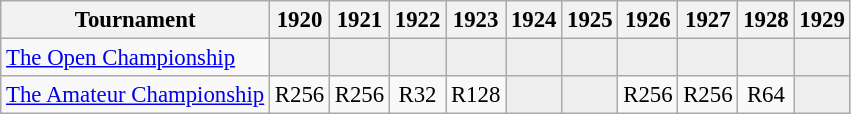<table class="wikitable" style="font-size:95%;text-align:center;">
<tr>
<th>Tournament</th>
<th>1920</th>
<th>1921</th>
<th>1922</th>
<th>1923</th>
<th>1924</th>
<th>1925</th>
<th>1926</th>
<th>1927</th>
<th>1928</th>
<th>1929</th>
</tr>
<tr>
<td align=left><a href='#'>The Open Championship</a></td>
<td style="background:#eeeeee;"></td>
<td style="background:#eeeeee;"></td>
<td style="background:#eeeeee;"></td>
<td style="background:#eeeeee;"></td>
<td style="background:#eeeeee;"></td>
<td style="background:#eeeeee;"></td>
<td style="background:#eeeeee;"></td>
<td style="background:#eeeeee;"></td>
<td style="background:#eeeeee;"></td>
<td style="background:#eeeeee;"></td>
</tr>
<tr>
<td style="text-align:left;"><a href='#'>The Amateur Championship</a></td>
<td>R256</td>
<td>R256</td>
<td>R32</td>
<td>R128</td>
<td style="background:#eeeeee;"></td>
<td style="background:#eeeeee;"></td>
<td>R256</td>
<td>R256</td>
<td>R64</td>
<td style="background:#eeeeee;"></td>
</tr>
</table>
